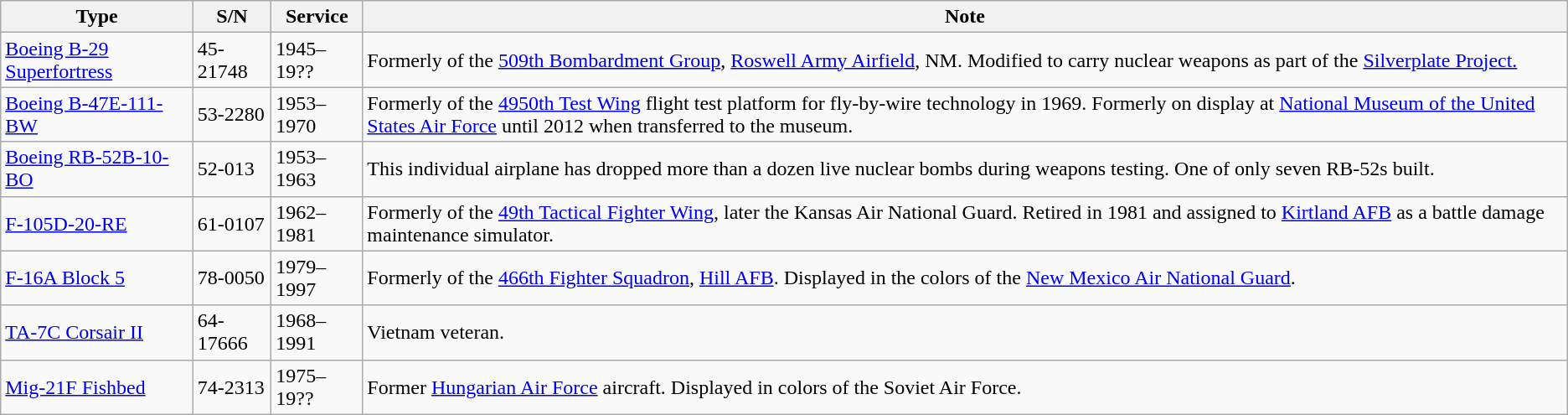<table class="wikitable sortable">
<tr>
<th>Type</th>
<th>S/N</th>
<th>Service</th>
<th>Note</th>
</tr>
<tr>
<td><a href='#'>Boeing B-29 Superfortress</a></td>
<td>45-21748</td>
<td>1945–19??</td>
<td>Formerly of the <a href='#'>509th Bombardment Group</a>, <a href='#'>Roswell Army Airfield</a>, NM. Modified to carry nuclear weapons as part of the <a href='#'>Silverplate Project.</a></td>
</tr>
<tr>
<td><a href='#'>Boeing B-47E-111-BW</a></td>
<td>53-2280</td>
<td>1953–1970</td>
<td>Formerly of the <a href='#'>4950th Test Wing</a> flight test platform for fly-by-wire technology in 1969. Formerly on display at <a href='#'>National Museum of the United States Air Force</a> until 2012 when transferred to the museum.</td>
</tr>
<tr>
<td><a href='#'>Boeing RB-52B-10-BO</a></td>
<td>52-013</td>
<td>1953–1963</td>
<td>This individual airplane has dropped more than a dozen live nuclear bombs during weapons testing. One of only seven RB-52s built.</td>
</tr>
<tr>
<td><a href='#'>F-105D-20-RE</a></td>
<td>61-0107</td>
<td>1962–1981</td>
<td>Formerly of the <a href='#'>49th Tactical Fighter Wing</a>, later the Kansas Air National Guard. Retired in 1981 and assigned to <a href='#'>Kirtland AFB</a> as a battle damage maintenance simulator.</td>
</tr>
<tr>
<td><a href='#'>F-16A Block 5</a></td>
<td>78-0050</td>
<td>1979–1997</td>
<td>Formerly of the <a href='#'>466th Fighter Squadron</a>, <a href='#'>Hill AFB</a>. Displayed in the colors of the <a href='#'>New Mexico Air National Guard</a>.</td>
</tr>
<tr>
<td><a href='#'>TA-7C Corsair II</a></td>
<td>64-17666</td>
<td>1968–1991</td>
<td>Vietnam veteran.</td>
</tr>
<tr>
<td><a href='#'>Mig-21F Fishbed</a></td>
<td>74-2313</td>
<td>1975–19??</td>
<td>Former <a href='#'>Hungarian Air Force</a> aircraft. Displayed in colors of the Soviet Air Force.</td>
</tr>
</table>
